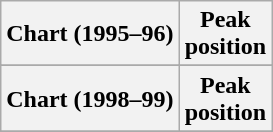<table class="wikitable">
<tr>
<th>Chart (1995–96)</th>
<th>Peak<br>position</th>
</tr>
<tr>
</tr>
<tr>
<th>Chart (1998–99)</th>
<th>Peak<br>position</th>
</tr>
<tr>
</tr>
</table>
